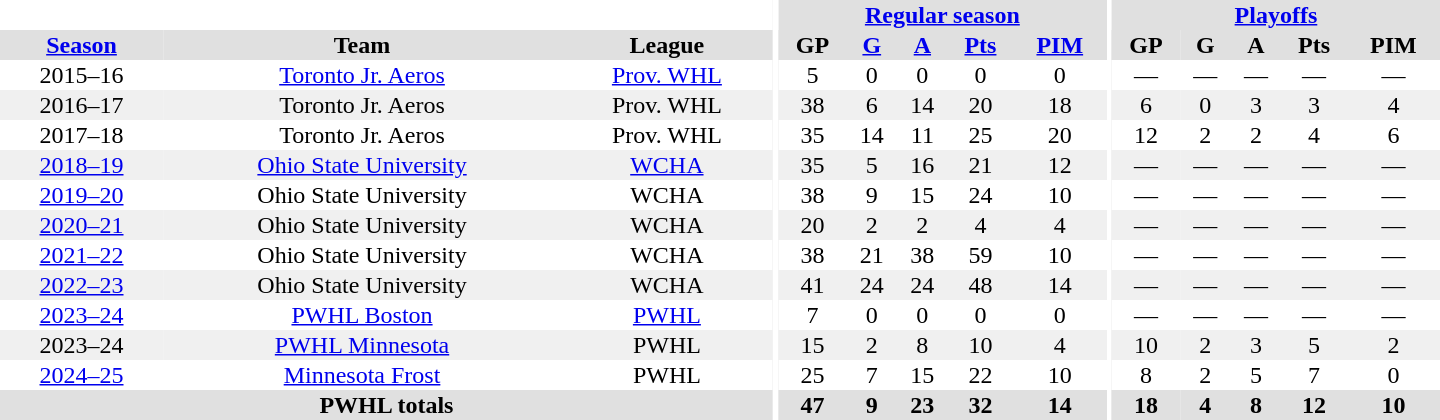<table border="0" cellpadding="1" cellspacing="0" style="text-align:center; width:60em">
<tr bgcolor="#e0e0e0">
<th colspan="3" bgcolor="#ffffff"></th>
<th rowspan="97" bgcolor="#ffffff"></th>
<th colspan="5"><a href='#'>Regular season</a></th>
<th rowspan="97" bgcolor="#ffffff"></th>
<th colspan="5"><a href='#'>Playoffs</a></th>
</tr>
<tr bgcolor="#e0e0e0">
<th><a href='#'>Season</a></th>
<th>Team</th>
<th>League</th>
<th>GP</th>
<th><a href='#'>G</a></th>
<th><a href='#'>A</a></th>
<th><a href='#'>Pts</a></th>
<th><a href='#'>PIM</a></th>
<th>GP</th>
<th>G</th>
<th>A</th>
<th>Pts</th>
<th>PIM</th>
</tr>
<tr>
<td>2015–16</td>
<td><a href='#'>Toronto Jr. Aeros</a></td>
<td><a href='#'>Prov. WHL</a></td>
<td>5</td>
<td>0</td>
<td>0</td>
<td>0</td>
<td>0</td>
<td>—</td>
<td>—</td>
<td>—</td>
<td>—</td>
<td>—</td>
</tr>
<tr bgcolor="f0f0f0">
<td>2016–17</td>
<td>Toronto Jr. Aeros</td>
<td>Prov. WHL</td>
<td>38</td>
<td>6</td>
<td>14</td>
<td>20</td>
<td>18</td>
<td>6</td>
<td>0</td>
<td>3</td>
<td>3</td>
<td>4</td>
</tr>
<tr>
<td>2017–18</td>
<td>Toronto Jr. Aeros</td>
<td>Prov. WHL</td>
<td>35</td>
<td>14</td>
<td>11</td>
<td>25</td>
<td>20</td>
<td>12</td>
<td>2</td>
<td>2</td>
<td>4</td>
<td>6</td>
</tr>
<tr bgcolor="#f0f0f0">
<td><a href='#'>2018–19</a></td>
<td><a href='#'>Ohio State University</a></td>
<td><a href='#'>WCHA</a></td>
<td>35</td>
<td>5</td>
<td>16</td>
<td>21</td>
<td>12</td>
<td>—</td>
<td>—</td>
<td>—</td>
<td>—</td>
<td>—</td>
</tr>
<tr>
<td><a href='#'>2019–20</a></td>
<td>Ohio State University</td>
<td>WCHA</td>
<td>38</td>
<td>9</td>
<td>15</td>
<td>24</td>
<td>10</td>
<td>—</td>
<td>—</td>
<td>—</td>
<td>—</td>
<td>—</td>
</tr>
<tr bgcolor="#f0f0f0">
<td><a href='#'>2020–21</a></td>
<td>Ohio State University</td>
<td>WCHA</td>
<td>20</td>
<td>2</td>
<td>2</td>
<td>4</td>
<td>4</td>
<td>—</td>
<td>—</td>
<td>—</td>
<td>—</td>
<td>—</td>
</tr>
<tr>
<td><a href='#'>2021–22</a></td>
<td>Ohio State University</td>
<td>WCHA</td>
<td>38</td>
<td>21</td>
<td>38</td>
<td>59</td>
<td>10</td>
<td>—</td>
<td>—</td>
<td>—</td>
<td>—</td>
<td>—</td>
</tr>
<tr bgcolor="#f0f0f0">
<td><a href='#'>2022–23</a></td>
<td>Ohio State University</td>
<td>WCHA</td>
<td>41</td>
<td>24</td>
<td>24</td>
<td>48</td>
<td>14</td>
<td>—</td>
<td>—</td>
<td>—</td>
<td>—</td>
<td>—</td>
</tr>
<tr>
<td><a href='#'>2023–24</a></td>
<td><a href='#'>PWHL Boston</a></td>
<td><a href='#'>PWHL</a></td>
<td>7</td>
<td>0</td>
<td>0</td>
<td>0</td>
<td>0</td>
<td>—</td>
<td>—</td>
<td>—</td>
<td>—</td>
<td>—</td>
</tr>
<tr bgcolor="#f0f0f0">
<td>2023–24</td>
<td><a href='#'>PWHL Minnesota</a></td>
<td>PWHL</td>
<td>15</td>
<td>2</td>
<td>8</td>
<td>10</td>
<td>4</td>
<td>10</td>
<td>2</td>
<td>3</td>
<td>5</td>
<td>2</td>
</tr>
<tr>
<td><a href='#'>2024–25</a></td>
<td><a href='#'>Minnesota Frost</a></td>
<td>PWHL</td>
<td>25</td>
<td>7</td>
<td>15</td>
<td>22</td>
<td>10</td>
<td>8</td>
<td>2</td>
<td>5</td>
<td>7</td>
<td>0</td>
</tr>
<tr bgcolor="#e0e0e0">
<th colspan="3">PWHL totals</th>
<th>47</th>
<th>9</th>
<th>23</th>
<th>32</th>
<th>14</th>
<th>18</th>
<th>4</th>
<th>8</th>
<th>12</th>
<th>10</th>
</tr>
</table>
